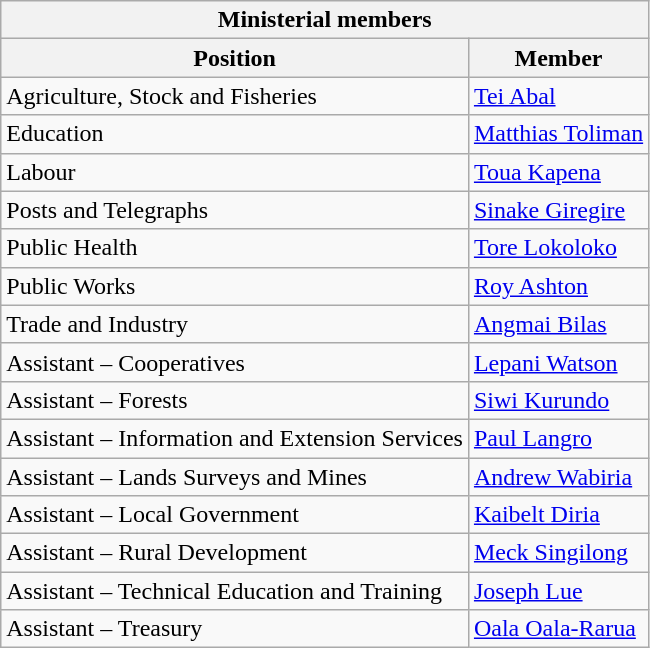<table class=wikitable>
<tr>
<th colspan=2>Ministerial members</th>
</tr>
<tr>
<th>Position</th>
<th>Member</th>
</tr>
<tr>
<td>Agriculture, Stock and Fisheries</td>
<td><a href='#'>Tei Abal</a></td>
</tr>
<tr>
<td>Education</td>
<td><a href='#'>Matthias Toliman</a></td>
</tr>
<tr>
<td>Labour</td>
<td><a href='#'>Toua Kapena</a></td>
</tr>
<tr>
<td>Posts and Telegraphs</td>
<td><a href='#'>Sinake Giregire</a></td>
</tr>
<tr>
<td>Public Health</td>
<td><a href='#'>Tore Lokoloko</a></td>
</tr>
<tr>
<td>Public Works</td>
<td><a href='#'>Roy Ashton</a></td>
</tr>
<tr>
<td>Trade and Industry</td>
<td><a href='#'>Angmai Bilas</a></td>
</tr>
<tr>
<td>Assistant – Cooperatives</td>
<td><a href='#'>Lepani Watson</a></td>
</tr>
<tr>
<td>Assistant – Forests</td>
<td><a href='#'>Siwi Kurundo</a></td>
</tr>
<tr>
<td>Assistant – Information and Extension Services</td>
<td><a href='#'>Paul Langro</a></td>
</tr>
<tr>
<td>Assistant – Lands Surveys and Mines</td>
<td><a href='#'>Andrew Wabiria</a></td>
</tr>
<tr>
<td>Assistant – Local Government</td>
<td><a href='#'>Kaibelt Diria</a></td>
</tr>
<tr>
<td>Assistant – Rural Development</td>
<td><a href='#'>Meck Singilong</a></td>
</tr>
<tr>
<td>Assistant – Technical Education and Training</td>
<td><a href='#'>Joseph Lue</a></td>
</tr>
<tr>
<td>Assistant – Treasury</td>
<td><a href='#'>Oala Oala-Rarua</a></td>
</tr>
</table>
